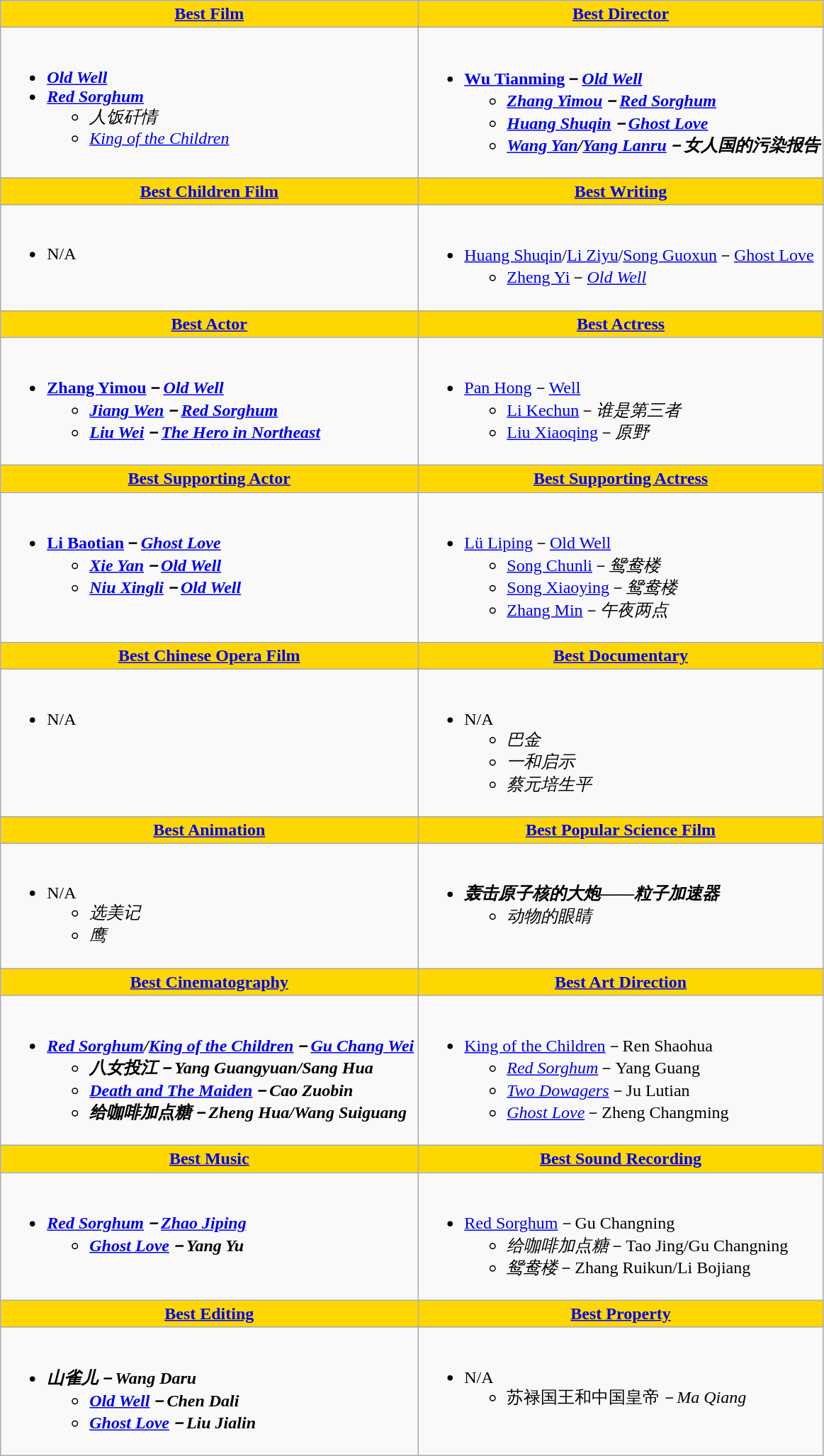<table class=wikitable style="width="150%">
<tr>
<th style="background: gold;" ! style="width="50%"><a href='#'>Best Film</a></th>
<th style="background: gold;" ! style="width="50%"><a href='#'>Best Director</a></th>
</tr>
<tr>
<td valign="top"><br><ul><li><strong><em><a href='#'>Old Well</a></em></strong></li><li><strong><em><a href='#'>Red Sorghum</a></em></strong><ul><li><em>人饭矸情</em></li><li><em><a href='#'>King of the Children</a></em></li></ul></li></ul></td>
<td valign="top"><br><ul><li><strong><a href='#'>Wu Tianming</a>－<em><a href='#'>Old Well</a><strong><em><ul><li><a href='#'>Zhang Yimou</a>－</em><a href='#'>Red Sorghum</a><em></li><li><a href='#'>Huang Shuqin</a>－</em><a href='#'>Ghost Love</a><em></li><li><a href='#'>Wang Yan</a>/<a href='#'>Yang Lanru</a>－</em>女人国的污染报告<em></li></ul></li></ul></td>
</tr>
<tr>
<th style="background: gold;" ! style="width="50%"><a href='#'>Best Children Film</a></th>
<th style="background: gold;" ! style="width="50%"><a href='#'>Best Writing</a></th>
</tr>
<tr>
<td valign="top"><br><ul><li>N/A</li></ul></td>
<td valign="top"><br><ul><li></strong><a href='#'>Huang Shuqin</a>/<a href='#'>Li Ziyu</a>/<a href='#'>Song Guoxun</a>－</em><a href='#'>Ghost Love</a></em></strong><ul><li><a href='#'>Zheng Yi</a>－<em><a href='#'>Old Well</a></em></li></ul></li></ul></td>
</tr>
<tr>
<th style="background: gold;" ! style="width="50%"><a href='#'>Best Actor</a></th>
<th style="background: gold;" ! style="width="50%"><a href='#'>Best Actress</a></th>
</tr>
<tr>
<td valign="top"><br><ul><li><strong><a href='#'>Zhang Yimou</a>－<em><a href='#'>Old Well</a><strong><em><ul><li><a href='#'>Jiang Wen</a>－</em><a href='#'>Red Sorghum</a><em></li><li><a href='#'>Liu Wei</a>－</em><a href='#'>The Hero in Northeast</a><em></li></ul></li></ul></td>
<td valign="top"><br><ul><li></strong><a href='#'>Pan Hong</a>－</em><a href='#'>Well</a></em></strong><ul><li><a href='#'>Li Kechun</a>－<em>谁是第三者</em></li><li><a href='#'>Liu Xiaoqing</a>－<em>原野</em></li></ul></li></ul></td>
</tr>
<tr>
<th style="background: gold;" ! style="width="50%"><a href='#'>Best Supporting Actor</a></th>
<th style="background: gold;" ! style="width="50%"><a href='#'>Best Supporting Actress</a></th>
</tr>
<tr>
<td valign="top"><br><ul><li><strong><a href='#'>Li Baotian</a>－<em><a href='#'>Ghost Love</a><strong><em><ul><li><a href='#'>Xie Yan</a>－</em><a href='#'>Old Well</a><em></li><li><a href='#'>Niu Xingli</a>－</em><a href='#'>Old Well</a><em></li></ul></li></ul></td>
<td valign="top"><br><ul><li></strong><a href='#'>Lü Liping</a>－</em><a href='#'>Old Well</a></em></strong><ul><li><a href='#'>Song Chunli</a>－<em>鸳鸯楼</em></li><li><a href='#'>Song Xiaoying</a>－<em>鸳鸯楼</em></li><li><a href='#'>Zhang Min</a>－<em>午夜两点</em></li></ul></li></ul></td>
</tr>
<tr>
<th style="background: gold;" ! style="width="50%"><a href='#'>Best Chinese Opera Film</a></th>
<th style="background: gold;" ! style="width="50%"><a href='#'>Best Documentary</a></th>
</tr>
<tr>
<td valign="top"><br><ul><li>N/A</li></ul></td>
<td valign="top"><br><ul><li>N/A<ul><li><em>巴金</em></li><li><em>一和启示</em></li><li><em>蔡元培生平</em></li></ul></li></ul></td>
</tr>
<tr>
<th style="background: gold;" ! style="width="50%"><a href='#'>Best Animation</a></th>
<th style="background: gold;" ! style="width="50%"><a href='#'>Best Popular Science Film</a></th>
</tr>
<tr>
<td valign="top"><br><ul><li>N/A<ul><li><em>选美记</em></li><li><em>鹰</em></li></ul></li></ul></td>
<td valign="top"><br><ul><li><strong><em>轰击原子核的大炮——粒子加速器</em></strong><ul><li><em>动物的眼睛</em></li></ul></li></ul></td>
</tr>
<tr>
<th style="background: gold;" ! style="width="50%"><a href='#'>Best Cinematography</a></th>
<th style="background: gold;" ! style="width="50%"><a href='#'>Best Art Direction</a></th>
</tr>
<tr>
<td valign="top"><br><ul><li><strong><em><a href='#'>Red Sorghum</a><em>/</em><a href='#'>King of the Children</a><em>－<a href='#'>Gu Chang Wei</a><strong><ul><li></em>八女投江<em>－Yang Guangyuan/Sang Hua</li><li></em><a href='#'>Death and The Maiden</a><em>－Cao Zuobin</li><li></em>给咖啡加点糖<em>－Zheng Hua/Wang Suiguang</li></ul></li></ul></td>
<td valign="top"><br><ul><li></em></strong><a href='#'>King of the Children</a></em>－Ren Shaohua</strong><ul><li><em><a href='#'>Red Sorghum</a></em>－Yang Guang</li><li><em><a href='#'>Two Dowagers</a></em>－Ju Lutian</li><li><em><a href='#'>Ghost Love</a></em>－Zheng Changming</li></ul></li></ul></td>
</tr>
<tr>
<th style="background: gold;" ! style="width="50%"><a href='#'>Best Music</a></th>
<th style="background: gold;" ! style="width="50%"><a href='#'>Best Sound Recording</a></th>
</tr>
<tr>
<td valign="top"><br><ul><li><strong><em><a href='#'>Red Sorghum</a><em>－<a href='#'>Zhao Jiping</a><strong><ul><li></em><a href='#'>Ghost Love</a><em>－Yang Yu</li></ul></li></ul></td>
<td valign="top"><br><ul><li></em></strong><a href='#'>Red Sorghum</a></em>－Gu Changning</strong><ul><li><em>给咖啡加点糖</em>－Tao Jing/Gu Changning</li><li><em>鸳鸯楼</em>－Zhang Ruikun/Li Bojiang</li></ul></li></ul></td>
</tr>
<tr>
<th style="background: gold;" ! style="width="50%"><a href='#'>Best Editing</a></th>
<th style="background: gold;" ! style="width="50%"><a href='#'>Best Property</a></th>
</tr>
<tr>
<td valign="top"><br><ul><li><strong><em>山雀儿<em>－Wang Daru<strong><ul><li></em><a href='#'>Old Well</a><em>－Chen Dali</li><li></em><a href='#'>Ghost Love</a><em>－Liu Jialin</li></ul></li></ul></td>
<td valign="top"><br><ul><li>N/A<ul><li></em>苏禄国王和中国皇帝<em>－Ma Qiang</li></ul></li></ul></td>
</tr>
</table>
